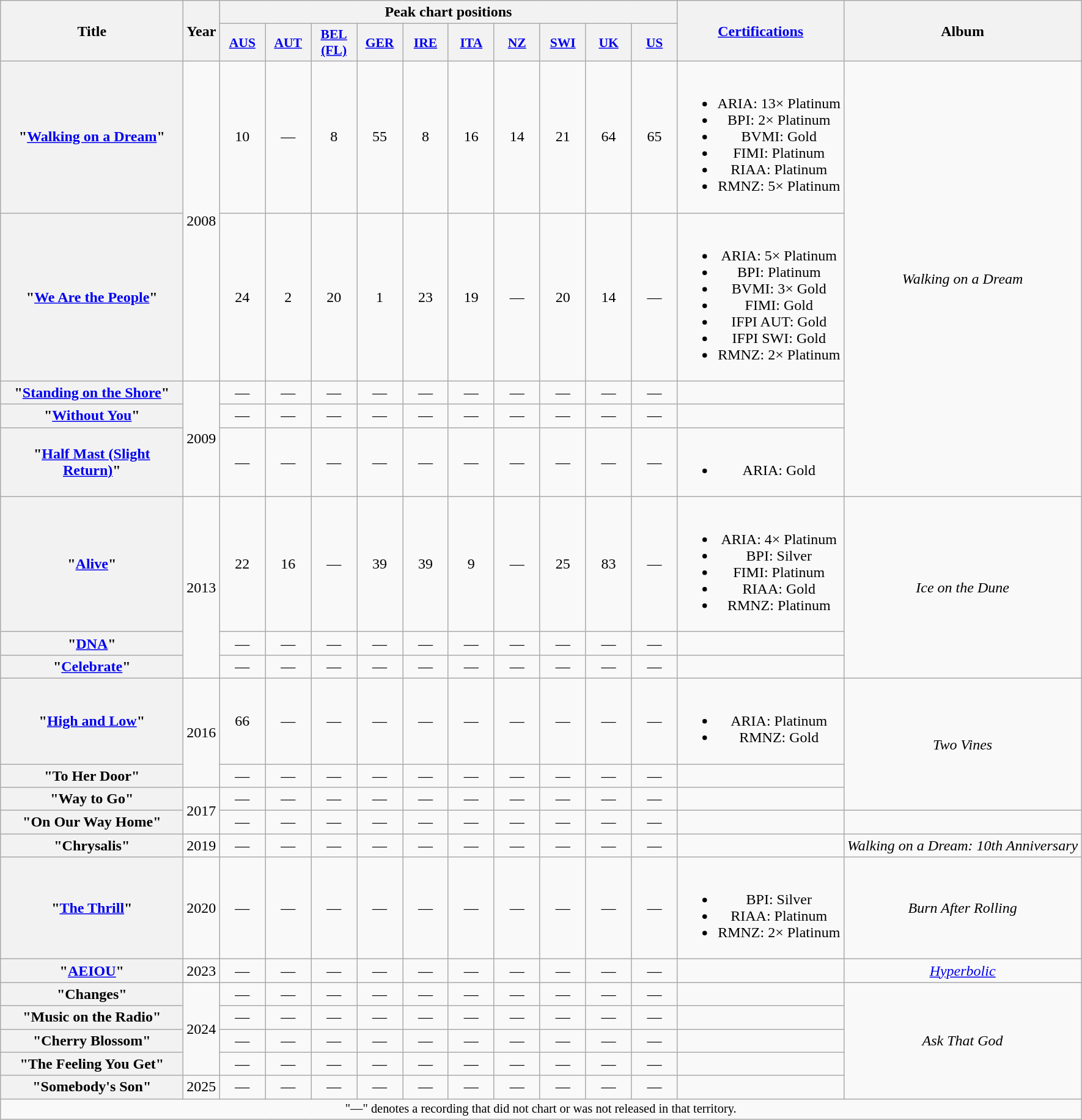<table class="wikitable plainrowheaders" style="text-align:center;">
<tr>
<th scope="col" rowspan="2" style="width:12em;">Title</th>
<th scope="col" rowspan="2">Year</th>
<th scope="col" colspan="10">Peak chart positions</th>
<th scope="col" rowspan="2"><a href='#'>Certifications</a></th>
<th scope="col" rowspan="2">Album</th>
</tr>
<tr>
<th scope="col" style="width:3em;font-size:90%;"><a href='#'>AUS</a><br></th>
<th scope="col" style="width:3em;font-size:90%;"><a href='#'>AUT</a><br></th>
<th scope="col" style="width:3em;font-size:90%;"><a href='#'>BEL<br>(FL)</a><br></th>
<th scope="col" style="width:3em;font-size:90%;"><a href='#'>GER</a><br></th>
<th scope="col" style="width:3em;font-size:90%;"><a href='#'>IRE</a><br></th>
<th scope="col" style="width:3em;font-size:90%;"><a href='#'>ITA</a><br></th>
<th scope="col" style="width:3em;font-size:90%;"><a href='#'>NZ</a><br></th>
<th scope="col" style="width:3em;font-size:90%;"><a href='#'>SWI</a><br></th>
<th scope="col" style="width:3em;font-size:90%;"><a href='#'>UK</a><br></th>
<th scope="col" style="width:3em;font-size:90%;"><a href='#'>US</a><br></th>
</tr>
<tr>
<th scope="row">"<a href='#'>Walking on a Dream</a>"</th>
<td rowspan="2">2008</td>
<td>10</td>
<td>—</td>
<td>8</td>
<td>55</td>
<td>8</td>
<td>16</td>
<td>14</td>
<td>21</td>
<td>64</td>
<td>65</td>
<td><br><ul><li>ARIA: 13× Platinum</li><li>BPI: 2× Platinum</li><li>BVMI: Gold</li><li>FIMI: Platinum</li><li>RIAA: Platinum</li><li>RMNZ: 5× Platinum</li></ul></td>
<td rowspan="5"><em>Walking on a Dream</em></td>
</tr>
<tr>
<th scope="row">"<a href='#'>We Are the People</a>"</th>
<td>24</td>
<td>2</td>
<td>20</td>
<td>1</td>
<td>23</td>
<td>19</td>
<td>—</td>
<td>20</td>
<td>14</td>
<td>—</td>
<td><br><ul><li>ARIA: 5× Platinum</li><li>BPI: Platinum</li><li>BVMI: 3× Gold</li><li>FIMI: Gold</li><li>IFPI AUT: Gold</li><li>IFPI SWI: Gold</li><li>RMNZ: 2× Platinum</li></ul></td>
</tr>
<tr>
<th scope="row">"<a href='#'>Standing on the Shore</a>"</th>
<td rowspan="3">2009</td>
<td>—</td>
<td>—</td>
<td>—</td>
<td>—</td>
<td>—</td>
<td>—</td>
<td>—</td>
<td>—</td>
<td>—</td>
<td>—</td>
<td></td>
</tr>
<tr>
<th scope="row">"<a href='#'>Without You</a>"</th>
<td>—</td>
<td>—</td>
<td>—</td>
<td>—</td>
<td>—</td>
<td>—</td>
<td>—</td>
<td>—</td>
<td>—</td>
<td>—</td>
<td></td>
</tr>
<tr>
<th scope="row">"<a href='#'>Half Mast (Slight Return)</a>"</th>
<td>—</td>
<td>—</td>
<td>—</td>
<td>—</td>
<td>—</td>
<td>—</td>
<td>—</td>
<td>—</td>
<td>—</td>
<td>—</td>
<td><br><ul><li>ARIA: Gold</li></ul></td>
</tr>
<tr>
<th scope="row">"<a href='#'>Alive</a>"</th>
<td rowspan="3">2013</td>
<td>22</td>
<td>16</td>
<td>—</td>
<td>39</td>
<td>39</td>
<td>9</td>
<td>—</td>
<td>25</td>
<td>83</td>
<td>—</td>
<td><br><ul><li>ARIA: 4× Platinum</li><li>BPI: Silver</li><li>FIMI: Platinum</li><li>RIAA: Gold</li><li>RMNZ: Platinum</li></ul></td>
<td rowspan="3"><em>Ice on the Dune</em></td>
</tr>
<tr>
<th scope="row">"<a href='#'>DNA</a>"</th>
<td>—</td>
<td>—</td>
<td>—</td>
<td>—</td>
<td>—</td>
<td>—</td>
<td>—</td>
<td>—</td>
<td>—</td>
<td>—</td>
<td></td>
</tr>
<tr>
<th scope="row">"<a href='#'>Celebrate</a>"</th>
<td>—</td>
<td>—</td>
<td>—</td>
<td>—</td>
<td>—</td>
<td>—</td>
<td>—</td>
<td>—</td>
<td>—</td>
<td>—</td>
<td></td>
</tr>
<tr>
<th scope="row">"<a href='#'>High and Low</a>"</th>
<td rowspan="2">2016</td>
<td>66</td>
<td>—</td>
<td>—</td>
<td>—</td>
<td>—</td>
<td>—</td>
<td>—</td>
<td>—</td>
<td>—</td>
<td>—</td>
<td><br><ul><li>ARIA: Platinum</li><li>RMNZ: Gold</li></ul></td>
<td rowspan="3"><em>Two Vines</em></td>
</tr>
<tr>
<th scope="row">"To Her Door"</th>
<td>—</td>
<td>—</td>
<td>—</td>
<td>—</td>
<td>—</td>
<td>—</td>
<td>—</td>
<td>—</td>
<td>—</td>
<td>—</td>
<td></td>
</tr>
<tr>
<th scope="row">"Way to Go"</th>
<td rowspan="2">2017</td>
<td>—</td>
<td>—</td>
<td>—</td>
<td>—</td>
<td>—</td>
<td>—</td>
<td>—</td>
<td>—</td>
<td>—</td>
<td>—</td>
<td></td>
</tr>
<tr>
<th scope="row">"On Our Way Home"</th>
<td>—</td>
<td>—</td>
<td>—</td>
<td>—</td>
<td>—</td>
<td>—</td>
<td>—</td>
<td>—</td>
<td>—</td>
<td>—</td>
<td></td>
<td></td>
</tr>
<tr>
<th scope="row">"Chrysalis"</th>
<td>2019</td>
<td>—</td>
<td>—</td>
<td>—</td>
<td>—</td>
<td>—</td>
<td>—</td>
<td>—</td>
<td>—</td>
<td>—</td>
<td>—</td>
<td></td>
<td><em>Walking on a Dream: 10th Anniversary</em></td>
</tr>
<tr>
<th scope="row">"<a href='#'>The Thrill</a>"<br></th>
<td>2020</td>
<td>—</td>
<td>—</td>
<td>—</td>
<td>—</td>
<td>—</td>
<td>—</td>
<td>—</td>
<td>—</td>
<td>—</td>
<td>—</td>
<td><br><ul><li>BPI: Silver</li><li>RIAA: Platinum</li><li>RMNZ: 2× Platinum</li></ul></td>
<td><em>Burn After Rolling</em></td>
</tr>
<tr>
<th scope="row">"<a href='#'>AEIOU</a>" <br></th>
<td>2023</td>
<td>—</td>
<td>—</td>
<td>—</td>
<td>—</td>
<td>—</td>
<td>—</td>
<td>—</td>
<td>—</td>
<td>—</td>
<td>—</td>
<td></td>
<td><em><a href='#'>Hyperbolic</a></em></td>
</tr>
<tr>
<th scope="row">"Changes"</th>
<td rowspan="4">2024</td>
<td>—</td>
<td>—</td>
<td>—</td>
<td>—</td>
<td>—</td>
<td>—</td>
<td>—</td>
<td>—</td>
<td>—</td>
<td>—</td>
<td></td>
<td rowspan="5"><em>Ask That God</em></td>
</tr>
<tr>
<th scope="row">"Music on the Radio"</th>
<td>—</td>
<td>—</td>
<td>—</td>
<td>—</td>
<td>—</td>
<td>—</td>
<td>—</td>
<td>—</td>
<td>—</td>
<td>—</td>
<td></td>
</tr>
<tr>
<th scope="row">"Cherry Blossom"</th>
<td>—</td>
<td>—</td>
<td>—</td>
<td>—</td>
<td>—</td>
<td>—</td>
<td>—</td>
<td>—</td>
<td>—</td>
<td>—</td>
<td></td>
</tr>
<tr>
<th scope="row">"The Feeling You Get"</th>
<td>—</td>
<td>—</td>
<td>—</td>
<td>—</td>
<td>—</td>
<td>—</td>
<td>—</td>
<td>—</td>
<td>—</td>
<td>—</td>
<td></td>
</tr>
<tr>
<th scope="row">"Somebody's Son"<br></th>
<td>2025</td>
<td>—</td>
<td>—</td>
<td>—</td>
<td>—</td>
<td>—</td>
<td>—</td>
<td>—</td>
<td>—</td>
<td>—</td>
<td>—</td>
<td></td>
</tr>
<tr>
<td colspan="15" style="font-size:85%">"—" denotes a recording that did not chart or was not released in that territory.</td>
</tr>
</table>
